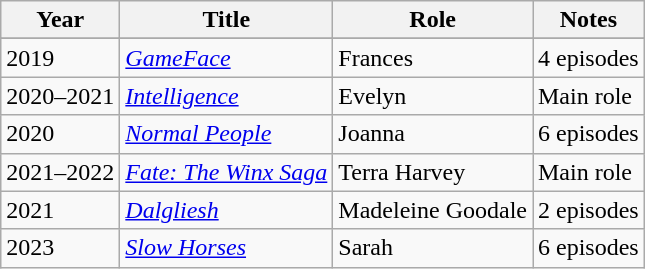<table class="wikitable">
<tr>
<th>Year</th>
<th>Title</th>
<th>Role</th>
<th>Notes</th>
</tr>
<tr>
</tr>
<tr>
<td>2019</td>
<td><em><a href='#'>GameFace</a></em></td>
<td>Frances</td>
<td>4 episodes</td>
</tr>
<tr>
<td>2020–2021</td>
<td><em><a href='#'>Intelligence</a></em></td>
<td>Evelyn</td>
<td>Main role</td>
</tr>
<tr>
<td>2020</td>
<td><em><a href='#'>Normal People</a></em></td>
<td>Joanna</td>
<td>6 episodes</td>
</tr>
<tr>
<td>2021–2022</td>
<td><em><a href='#'>Fate: The Winx Saga</a></em></td>
<td>Terra Harvey</td>
<td>Main role</td>
</tr>
<tr>
<td>2021</td>
<td><em><a href='#'>Dalgliesh</a></em></td>
<td>Madeleine Goodale</td>
<td>2 episodes</td>
</tr>
<tr>
<td>2023</td>
<td><em><a href='#'>Slow Horses</a></em></td>
<td>Sarah</td>
<td>6 episodes</td>
</tr>
</table>
